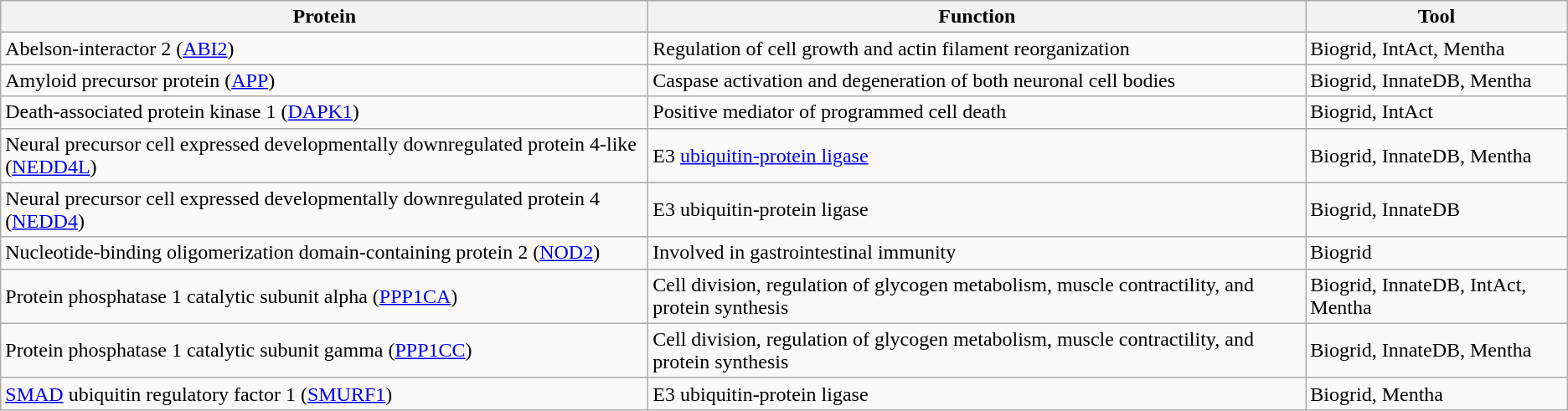<table class="wikitable">
<tr>
<th>Protein</th>
<th>Function</th>
<th>Tool</th>
</tr>
<tr>
<td>Abelson-interactor 2 (<a href='#'>ABI2</a>)</td>
<td>Regulation of cell growth and actin filament reorganization</td>
<td>Biogrid, IntAct, Mentha</td>
</tr>
<tr>
<td>Amyloid precursor protein (<a href='#'>APP</a>)</td>
<td>Caspase activation and degeneration of both neuronal cell bodies</td>
<td>Biogrid, InnateDB, Mentha</td>
</tr>
<tr>
<td>Death-associated protein kinase 1 (<a href='#'>DAPK1</a>)</td>
<td>Positive mediator of programmed cell death</td>
<td>Biogrid, IntAct</td>
</tr>
<tr>
<td>Neural precursor cell expressed developmentally downregulated protein 4-like (<a href='#'>NEDD4L</a>)</td>
<td>E3 <a href='#'>ubiquitin-protein ligase</a></td>
<td>Biogrid, InnateDB, Mentha</td>
</tr>
<tr>
<td>Neural precursor cell expressed developmentally downregulated protein 4       (<a href='#'>NEDD4</a>)</td>
<td>E3 ubiquitin-protein ligase</td>
<td>Biogrid, InnateDB</td>
</tr>
<tr>
<td>Nucleotide-binding oligomerization domain-containing protein 2 (<a href='#'>NOD2</a>)</td>
<td>Involved in gastrointestinal immunity</td>
<td>Biogrid</td>
</tr>
<tr>
<td>Protein phosphatase 1 catalytic subunit alpha (<a href='#'>PPP1CA</a>)</td>
<td>Cell division, regulation of glycogen metabolism, muscle contractility, and protein synthesis</td>
<td>Biogrid, InnateDB, IntAct, Mentha</td>
</tr>
<tr>
<td>Protein phosphatase 1 catalytic subunit gamma (<a href='#'>PPP1CC</a>)</td>
<td>Cell division, regulation of glycogen metabolism, muscle contractility, and protein synthesis</td>
<td>Biogrid, InnateDB, Mentha</td>
</tr>
<tr>
<td><a href='#'>SMAD</a> ubiquitin regulatory factor 1 (<a href='#'>SMURF1</a>)</td>
<td>E3 ubiquitin-protein ligase</td>
<td>Biogrid, Mentha</td>
</tr>
</table>
